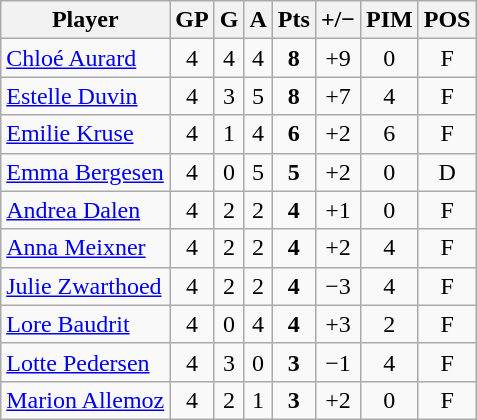<table class="wikitable sortable" style="text-align:center;">
<tr>
<th>Player</th>
<th>GP</th>
<th>G</th>
<th>A</th>
<th>Pts</th>
<th>+/−</th>
<th>PIM</th>
<th>POS</th>
</tr>
<tr>
<td style="text-align:left;"> <a href='#'>Chloé Aurard</a></td>
<td>4</td>
<td>4</td>
<td>4</td>
<td><strong>8</strong></td>
<td>+9</td>
<td>0</td>
<td>F</td>
</tr>
<tr>
<td style="text-align:left;"> <a href='#'>Estelle Duvin</a></td>
<td>4</td>
<td>3</td>
<td>5</td>
<td><strong>8</strong></td>
<td>+7</td>
<td>4</td>
<td>F</td>
</tr>
<tr>
<td style="text-align:left;"> <a href='#'>Emilie Kruse</a></td>
<td>4</td>
<td>1</td>
<td>4</td>
<td><strong>6</strong></td>
<td>+2</td>
<td>6</td>
<td>F</td>
</tr>
<tr>
<td style="text-align:left;"> <a href='#'>Emma Bergesen</a></td>
<td>4</td>
<td>0</td>
<td>5</td>
<td><strong>5</strong></td>
<td>+2</td>
<td>0</td>
<td>D</td>
</tr>
<tr>
<td style="text-align:left;"> <a href='#'>Andrea Dalen</a></td>
<td>4</td>
<td>2</td>
<td>2</td>
<td><strong>4</strong></td>
<td>+1</td>
<td>0</td>
<td>F</td>
</tr>
<tr>
<td style="text-align:left;"> <a href='#'>Anna Meixner</a></td>
<td>4</td>
<td>2</td>
<td>2</td>
<td><strong>4</strong></td>
<td>+2</td>
<td>4</td>
<td>F</td>
</tr>
<tr>
<td style="text-align:left;"> <a href='#'>Julie Zwarthoed</a></td>
<td>4</td>
<td>2</td>
<td>2</td>
<td><strong>4</strong></td>
<td>−3</td>
<td>4</td>
<td>F</td>
</tr>
<tr>
<td style="text-align:left;"> <a href='#'>Lore Baudrit</a></td>
<td>4</td>
<td>0</td>
<td>4</td>
<td><strong>4</strong></td>
<td>+3</td>
<td>2</td>
<td>F</td>
</tr>
<tr>
<td style="text-align:left;"> <a href='#'>Lotte Pedersen</a></td>
<td>4</td>
<td>3</td>
<td>0</td>
<td><strong>3</strong></td>
<td>−1</td>
<td>4</td>
<td>F</td>
</tr>
<tr>
<td style="text-align:left;"> <a href='#'>Marion Allemoz</a></td>
<td>4</td>
<td>2</td>
<td>1</td>
<td><strong>3</strong></td>
<td>+2</td>
<td>0</td>
<td>F</td>
</tr>
</table>
